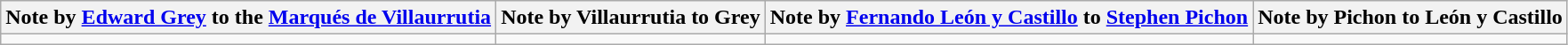<table class="wikitable">
<tr class="hintergrundfarbe5">
<th>Note by <a href='#'>Edward Grey</a> to the <a href='#'>Marqués de Villaurrutia</a></th>
<th>Note by Villaurrutia to Grey</th>
<th>Note by <a href='#'>Fernando León y Castillo</a> to <a href='#'>Stephen Pichon</a></th>
<th>Note by Pichon to León y Castillo</th>
</tr>
<tr valign="top">
<td></td>
<td></td>
<td></td>
<td></td>
</tr>
</table>
